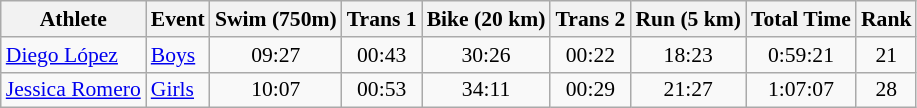<table class="wikitable" style="font-size:90%;">
<tr>
<th>Athlete</th>
<th>Event</th>
<th>Swim (750m)</th>
<th>Trans 1</th>
<th>Bike (20 km)</th>
<th>Trans 2</th>
<th>Run (5 km)</th>
<th>Total Time</th>
<th>Rank</th>
</tr>
<tr align=center>
<td align=left><a href='#'>Diego López</a></td>
<td align=left><a href='#'>Boys</a></td>
<td>09:27</td>
<td>00:43</td>
<td>30:26</td>
<td>00:22</td>
<td>18:23</td>
<td>0:59:21</td>
<td>21</td>
</tr>
<tr align=center>
<td align=left><a href='#'>Jessica Romero</a></td>
<td align=left><a href='#'>Girls</a></td>
<td>10:07</td>
<td>00:53</td>
<td>34:11</td>
<td>00:29</td>
<td>21:27</td>
<td>1:07:07</td>
<td>28</td>
</tr>
</table>
